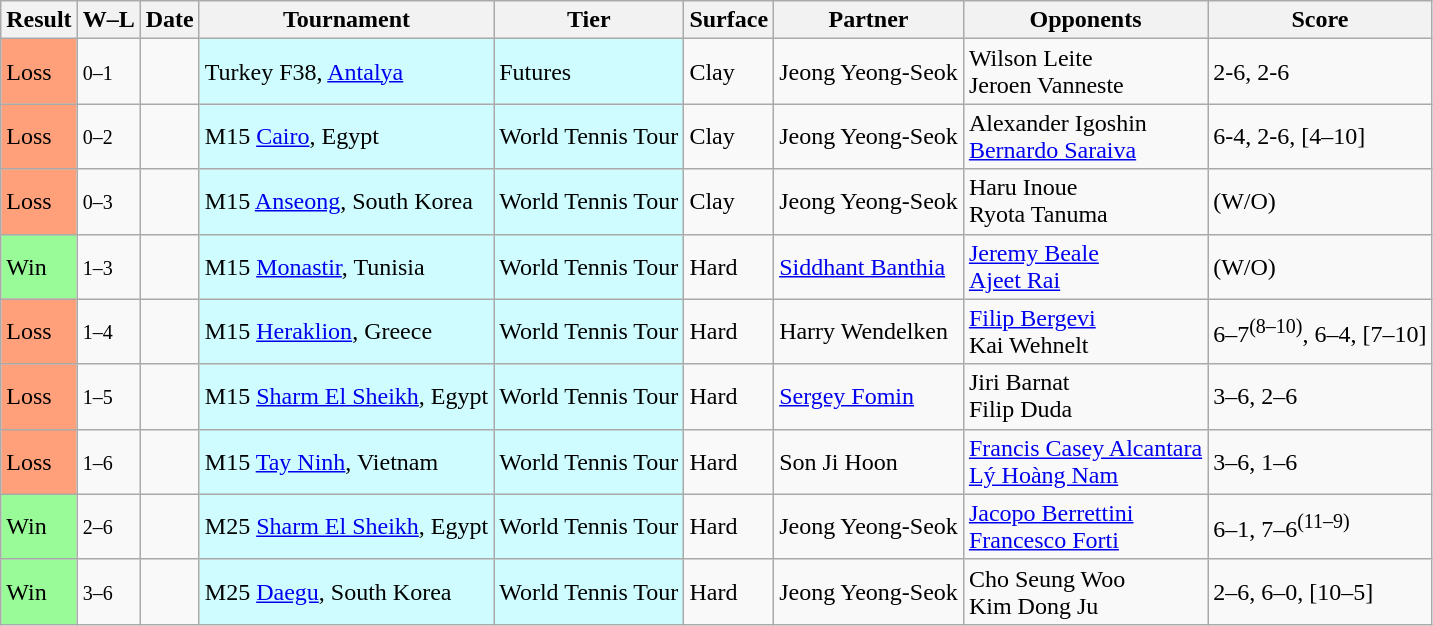<table class="sortable wikitable">
<tr>
<th>Result</th>
<th class="unsortable">W–L</th>
<th>Date</th>
<th>Tournament</th>
<th>Tier</th>
<th>Surface</th>
<th>Partner</th>
<th>Opponents</th>
<th class="unsortable">Score</th>
</tr>
<tr>
<td bgcolor=FFA07A>Loss</td>
<td><small>0–1</small></td>
<td></td>
<td style="background:#cffcff;">Turkey F38, <a href='#'>Antalya</a></td>
<td style="background:#cffcff;">Futures</td>
<td>Clay</td>
<td> Jeong Yeong-Seok</td>
<td> Wilson Leite <br>  Jeroen Vanneste</td>
<td>2-6, 2-6</td>
</tr>
<tr>
<td bgcolor=FFA07A>Loss</td>
<td><small>0–2</small></td>
<td></td>
<td style="background:#cffcff;">M15 <a href='#'>Cairo</a>, Egypt</td>
<td style="background:#cffcff;">World Tennis Tour</td>
<td>Clay</td>
<td> Jeong Yeong-Seok</td>
<td> Alexander Igoshin <br>  <a href='#'>Bernardo Saraiva</a></td>
<td>6-4, 2-6, [4–10]</td>
</tr>
<tr>
<td bgcolor=FFA07A>Loss</td>
<td><small>0–3</small></td>
<td></td>
<td style="background:#cffcff;">M15 <a href='#'>Anseong</a>, South Korea</td>
<td style="background:#cffcff;">World Tennis Tour</td>
<td>Clay</td>
<td> Jeong Yeong-Seok</td>
<td> Haru Inoue <br>  Ryota Tanuma</td>
<td>(W/O)</td>
</tr>
<tr>
<td bgcolor=98FB98>Win</td>
<td><small>1–3</small></td>
<td></td>
<td style="background:#cffcff;">M15 <a href='#'>Monastir</a>, Tunisia</td>
<td style="background:#cffcff;">World Tennis Tour</td>
<td>Hard</td>
<td> <a href='#'>Siddhant Banthia</a></td>
<td> <a href='#'>Jeremy Beale</a> <br>  <a href='#'>Ajeet Rai</a></td>
<td>(W/O)</td>
</tr>
<tr>
<td bgcolor=FFA07A>Loss</td>
<td><small>1–4</small></td>
<td></td>
<td style="background:#cffcff;">M15 <a href='#'>Heraklion</a>, Greece</td>
<td style="background:#cffcff;">World Tennis Tour</td>
<td>Hard</td>
<td> Harry Wendelken</td>
<td> <a href='#'>Filip Bergevi</a> <br>  Kai Wehnelt</td>
<td>6–7<sup>(8–10)</sup>, 6–4, [7–10]</td>
</tr>
<tr>
<td bgcolor=FFA07A>Loss</td>
<td><small>1–5</small></td>
<td></td>
<td style="background:#cffcff;">M15 <a href='#'>Sharm El Sheikh</a>, Egypt</td>
<td style="background:#cffcff;">World Tennis Tour</td>
<td>Hard</td>
<td> <a href='#'>Sergey Fomin</a></td>
<td> Jiri Barnat <br>  Filip Duda</td>
<td>3–6, 2–6</td>
</tr>
<tr>
<td bgcolor=FFA07A>Loss</td>
<td><small>1–6</small></td>
<td></td>
<td style="background:#cffcff;">M15 <a href='#'>Tay Ninh</a>, Vietnam</td>
<td style="background:#cffcff;">World Tennis Tour</td>
<td>Hard</td>
<td> Son Ji Hoon</td>
<td> <a href='#'>Francis Casey Alcantara</a> <br>  <a href='#'>Lý Hoàng Nam</a></td>
<td>3–6, 1–6</td>
</tr>
<tr>
<td bgcolor=98FB98>Win</td>
<td><small>2–6</small></td>
<td></td>
<td style="background:#cffcff;">M25 <a href='#'>Sharm El Sheikh</a>, Egypt</td>
<td style="background:#cffcff;">World Tennis Tour</td>
<td>Hard</td>
<td> Jeong Yeong-Seok</td>
<td> <a href='#'>Jacopo Berrettini</a> <br>  <a href='#'>Francesco Forti</a></td>
<td>6–1, 7–6<sup>(11–9)</sup></td>
</tr>
<tr>
<td bgcolor=98FB98>Win</td>
<td><small>3–6</small></td>
<td></td>
<td style="background:#cffcff;">M25 <a href='#'>Daegu</a>, South Korea</td>
<td style="background:#cffcff;">World Tennis Tour</td>
<td>Hard</td>
<td> Jeong Yeong-Seok</td>
<td> Cho Seung Woo <br>  Kim Dong Ju</td>
<td>2–6, 6–0, [10–5]</td>
</tr>
</table>
